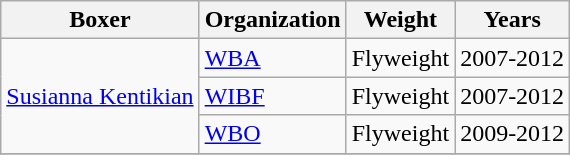<table class="wikitable">
<tr>
<th>Boxer</th>
<th>Organization</th>
<th>Weight</th>
<th>Years</th>
</tr>
<tr>
<td rowspan="3"><a href='#'>Susianna Kentikian</a></td>
<td><a href='#'>WBA</a></td>
<td>Flyweight</td>
<td>2007-2012</td>
</tr>
<tr>
<td><a href='#'>WIBF</a></td>
<td>Flyweight</td>
<td>2007-2012</td>
</tr>
<tr>
<td><a href='#'>WBO</a></td>
<td>Flyweight</td>
<td>2009-2012</td>
</tr>
<tr>
</tr>
</table>
